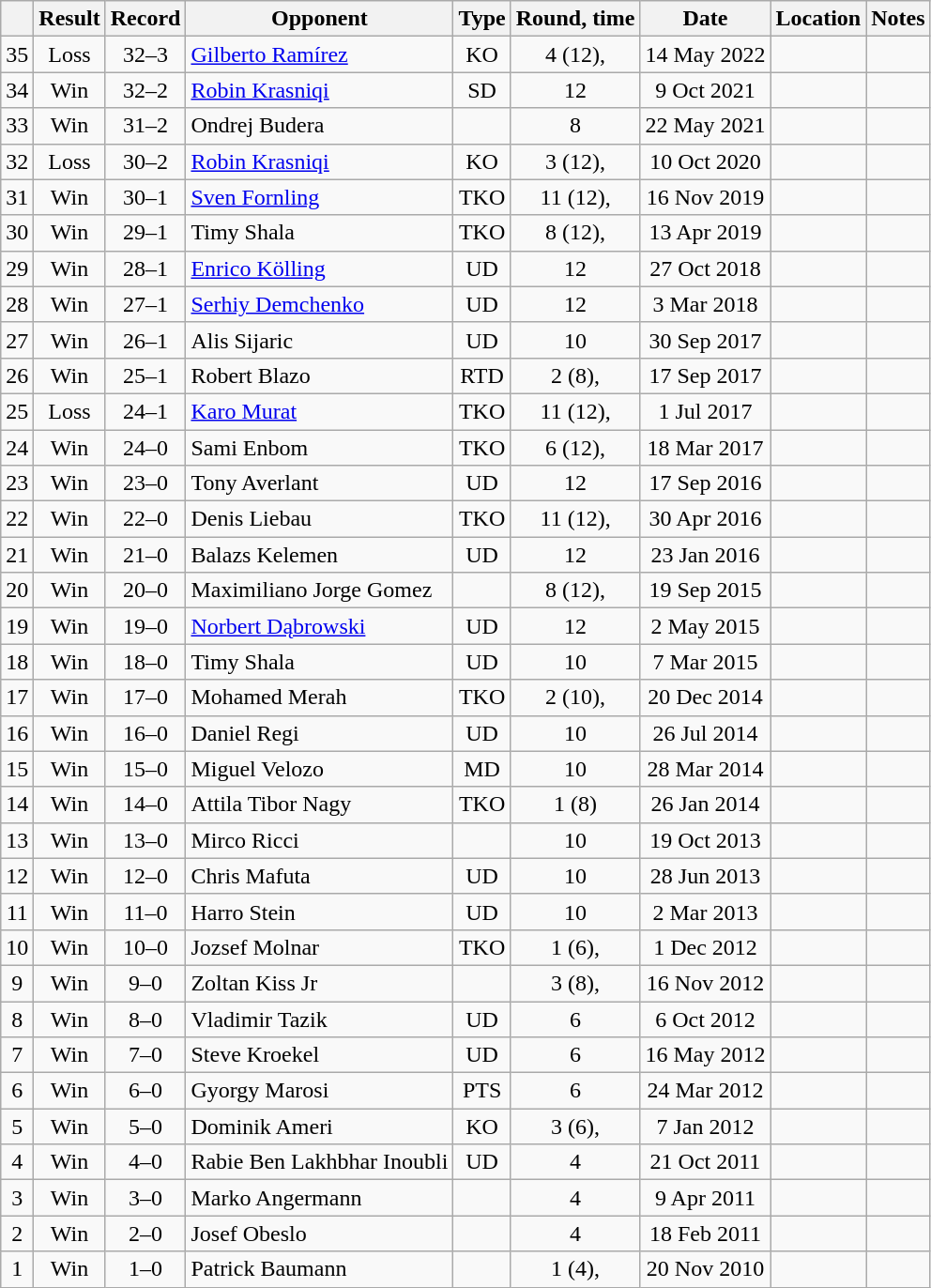<table class="wikitable" style="text-align:center">
<tr>
<th></th>
<th>Result</th>
<th>Record</th>
<th>Opponent</th>
<th>Type</th>
<th>Round, time</th>
<th>Date</th>
<th>Location</th>
<th>Notes</th>
</tr>
<tr>
<td>35</td>
<td>Loss</td>
<td>32–3</td>
<td align=left><a href='#'>Gilberto Ramírez</a></td>
<td>KO</td>
<td>4 (12), </td>
<td>14 May 2022</td>
<td align=left></td>
<td></td>
</tr>
<tr>
<td>34</td>
<td>Win</td>
<td>32–2</td>
<td align=left><a href='#'>Robin Krasniqi</a></td>
<td>SD</td>
<td>12</td>
<td>9 Oct 2021</td>
<td align=left></td>
<td style="text-align:left;"></td>
</tr>
<tr>
<td>33</td>
<td>Win</td>
<td>31–2</td>
<td align=left>Ondrej Budera</td>
<td></td>
<td>8</td>
<td>22 May 2021</td>
<td align=left></td>
<td></td>
</tr>
<tr>
<td>32</td>
<td>Loss</td>
<td>30–2</td>
<td align=left><a href='#'>Robin Krasniqi</a></td>
<td>KO</td>
<td>3 (12), </td>
<td>10 Oct 2020</td>
<td align=left></td>
<td align=left></td>
</tr>
<tr>
<td>31</td>
<td>Win</td>
<td>30–1</td>
<td align=left><a href='#'>Sven Fornling</a></td>
<td>TKO</td>
<td>11 (12), </td>
<td>16 Nov 2019</td>
<td align=left></td>
<td align=left></td>
</tr>
<tr>
<td>30</td>
<td>Win</td>
<td>29–1</td>
<td align=left>Timy Shala</td>
<td>TKO</td>
<td>8 (12), </td>
<td>13 Apr 2019</td>
<td align=left></td>
<td align=left></td>
</tr>
<tr>
<td>29</td>
<td>Win</td>
<td>28–1</td>
<td align=left><a href='#'>Enrico Kölling</a></td>
<td>UD</td>
<td>12</td>
<td>27 Oct 2018</td>
<td align=left></td>
<td align=left></td>
</tr>
<tr>
<td>28</td>
<td>Win</td>
<td>27–1</td>
<td align=left><a href='#'>Serhiy Demchenko</a></td>
<td>UD</td>
<td>12</td>
<td>3 Mar 2018</td>
<td align=left></td>
<td align=left></td>
</tr>
<tr>
<td>27</td>
<td>Win</td>
<td>26–1</td>
<td align=left>Alis Sijaric</td>
<td>UD</td>
<td>10</td>
<td>30 Sep 2017</td>
<td align=left></td>
<td></td>
</tr>
<tr>
<td>26</td>
<td>Win</td>
<td>25–1</td>
<td align=left>Robert Blazo</td>
<td>RTD</td>
<td>2 (8), </td>
<td>17 Sep 2017</td>
<td align=left></td>
<td></td>
</tr>
<tr>
<td>25</td>
<td>Loss</td>
<td>24–1</td>
<td align=left><a href='#'>Karo Murat</a></td>
<td>TKO</td>
<td>11 (12), </td>
<td>1 Jul 2017</td>
<td align=left></td>
<td align=left></td>
</tr>
<tr>
<td>24</td>
<td>Win</td>
<td>24–0</td>
<td align=left>Sami Enbom</td>
<td>TKO</td>
<td>6 (12), </td>
<td>18 Mar 2017</td>
<td align=left></td>
<td align=left></td>
</tr>
<tr>
<td>23</td>
<td>Win</td>
<td>23–0</td>
<td align=left>Tony Averlant</td>
<td>UD</td>
<td>12</td>
<td>17 Sep 2016</td>
<td align=left></td>
<td align=left></td>
</tr>
<tr>
<td>22</td>
<td>Win</td>
<td>22–0</td>
<td align=left>Denis Liebau</td>
<td>TKO</td>
<td>11 (12), </td>
<td>30 Apr 2016</td>
<td align=left></td>
<td align=left></td>
</tr>
<tr>
<td>21</td>
<td>Win</td>
<td>21–0</td>
<td align=left>Balazs Kelemen</td>
<td>UD</td>
<td>12</td>
<td>23 Jan 2016</td>
<td align=left></td>
<td align=left></td>
</tr>
<tr>
<td>20</td>
<td>Win</td>
<td>20–0</td>
<td align=left>Maximiliano Jorge Gomez</td>
<td></td>
<td>8 (12), </td>
<td>19 Sep 2015</td>
<td align=left></td>
<td align=left></td>
</tr>
<tr>
<td>19</td>
<td>Win</td>
<td>19–0</td>
<td align=left><a href='#'>Norbert Dąbrowski</a></td>
<td>UD</td>
<td>12</td>
<td>2 May 2015</td>
<td align=left></td>
<td align=left></td>
</tr>
<tr>
<td>18</td>
<td>Win</td>
<td>18–0</td>
<td align=left>Timy Shala</td>
<td>UD</td>
<td>10</td>
<td>7 Mar 2015</td>
<td align=left></td>
<td align=left></td>
</tr>
<tr>
<td>17</td>
<td>Win</td>
<td>17–0</td>
<td align=left>Mohamed Merah</td>
<td>TKO</td>
<td>2 (10), </td>
<td>20 Dec 2014</td>
<td align=left></td>
<td align=left></td>
</tr>
<tr>
<td>16</td>
<td>Win</td>
<td>16–0</td>
<td align=left>Daniel Regi</td>
<td>UD</td>
<td>10</td>
<td>26 Jul 2014</td>
<td align=left></td>
<td align=left></td>
</tr>
<tr>
<td>15</td>
<td>Win</td>
<td>15–0</td>
<td align=left>Miguel Velozo</td>
<td>MD</td>
<td>10</td>
<td>28 Mar 2014</td>
<td align=left></td>
<td align=left></td>
</tr>
<tr>
<td>14</td>
<td>Win</td>
<td>14–0</td>
<td align=left>Attila Tibor Nagy</td>
<td>TKO</td>
<td>1 (8)</td>
<td>26 Jan 2014</td>
<td align=left></td>
<td></td>
</tr>
<tr>
<td>13</td>
<td>Win</td>
<td>13–0</td>
<td align=left>Mirco Ricci</td>
<td></td>
<td>10</td>
<td>19 Oct 2013</td>
<td align=left></td>
<td align=left></td>
</tr>
<tr>
<td>12</td>
<td>Win</td>
<td>12–0</td>
<td align=left>Chris Mafuta</td>
<td>UD</td>
<td>10</td>
<td>28 Jun 2013</td>
<td align=left></td>
<td align=left></td>
</tr>
<tr>
<td>11</td>
<td>Win</td>
<td>11–0</td>
<td align=left>Harro Stein</td>
<td>UD</td>
<td>10</td>
<td>2 Mar 2013</td>
<td align=left></td>
<td align=left></td>
</tr>
<tr>
<td>10</td>
<td>Win</td>
<td>10–0</td>
<td align=left>Jozsef Molnar</td>
<td>TKO</td>
<td>1 (6), </td>
<td>1 Dec 2012</td>
<td align=left></td>
<td></td>
</tr>
<tr>
<td>9</td>
<td>Win</td>
<td>9–0</td>
<td align=left>Zoltan Kiss Jr</td>
<td></td>
<td>3 (8), </td>
<td>16 Nov 2012</td>
<td align=left></td>
<td></td>
</tr>
<tr>
<td>8</td>
<td>Win</td>
<td>8–0</td>
<td align=left>Vladimir Tazik</td>
<td>UD</td>
<td>6</td>
<td>6 Oct 2012</td>
<td align=left></td>
<td></td>
</tr>
<tr>
<td>7</td>
<td>Win</td>
<td>7–0</td>
<td align=left>Steve Kroekel</td>
<td>UD</td>
<td>6</td>
<td>16 May 2012</td>
<td align=left></td>
<td></td>
</tr>
<tr>
<td>6</td>
<td>Win</td>
<td>6–0</td>
<td align=left>Gyorgy Marosi</td>
<td>PTS</td>
<td>6</td>
<td>24 Mar 2012</td>
<td align=left></td>
<td></td>
</tr>
<tr>
<td>5</td>
<td>Win</td>
<td>5–0</td>
<td align=left>Dominik Ameri</td>
<td>KO</td>
<td>3 (6), </td>
<td>7 Jan 2012</td>
<td align=left></td>
<td></td>
</tr>
<tr>
<td>4</td>
<td>Win</td>
<td>4–0</td>
<td align=left>Rabie Ben Lakhbhar Inoubli</td>
<td>UD</td>
<td>4</td>
<td>21 Oct 2011</td>
<td align=left></td>
<td></td>
</tr>
<tr>
<td>3</td>
<td>Win</td>
<td>3–0</td>
<td align=left>Marko Angermann</td>
<td></td>
<td>4</td>
<td>9 Apr 2011</td>
<td align=left></td>
<td></td>
</tr>
<tr>
<td>2</td>
<td>Win</td>
<td>2–0</td>
<td align=left>Josef Obeslo</td>
<td></td>
<td>4</td>
<td>18 Feb 2011</td>
<td align=left></td>
<td></td>
</tr>
<tr>
<td>1</td>
<td>Win</td>
<td>1–0</td>
<td align=left>Patrick Baumann</td>
<td></td>
<td>1 (4), </td>
<td>20 Nov 2010</td>
<td align=left></td>
<td></td>
</tr>
</table>
